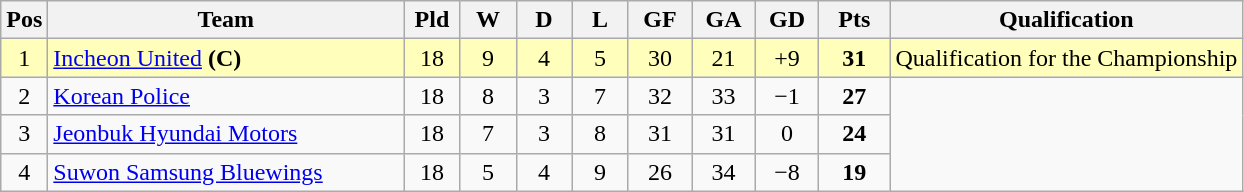<table class="wikitable" style="text-align:center;">
<tr>
<th width=20>Pos</th>
<th width=230>Team</th>
<th width=30 abbr="Played">Pld</th>
<th width=30 abbr="Won">W</th>
<th width=30 abbr="Draw">D</th>
<th width=30 abbr="Lost">L</th>
<th width=35 abbr="Goals for">GF</th>
<th width=35 abbr="Goals against">GA</th>
<th width=35 abbr="Goal difference">GD</th>
<th width=40 abbr="Points">Pts</th>
<th>Qualification</th>
</tr>
<tr bgcolor=#ffffbb>
<td>1</td>
<td align="left"><a href='#'>Incheon United</a> <strong>(C)</strong></td>
<td>18</td>
<td>9</td>
<td>4</td>
<td>5</td>
<td>30</td>
<td>21</td>
<td>+9</td>
<td><strong>31</strong></td>
<td>Qualification for the Championship</td>
</tr>
<tr>
<td>2</td>
<td align="left"><a href='#'>Korean Police</a></td>
<td>18</td>
<td>8</td>
<td>3</td>
<td>7</td>
<td>32</td>
<td>33</td>
<td>−1</td>
<td><strong>27</strong></td>
<td rowspan=3></td>
</tr>
<tr>
<td>3</td>
<td align="left"><a href='#'>Jeonbuk Hyundai Motors</a></td>
<td>18</td>
<td>7</td>
<td>3</td>
<td>8</td>
<td>31</td>
<td>31</td>
<td>0</td>
<td><strong>24</strong></td>
</tr>
<tr>
<td>4</td>
<td align="left"><a href='#'>Suwon Samsung Bluewings</a></td>
<td>18</td>
<td>5</td>
<td>4</td>
<td>9</td>
<td>26</td>
<td>34</td>
<td>−8</td>
<td><strong>19</strong></td>
</tr>
</table>
